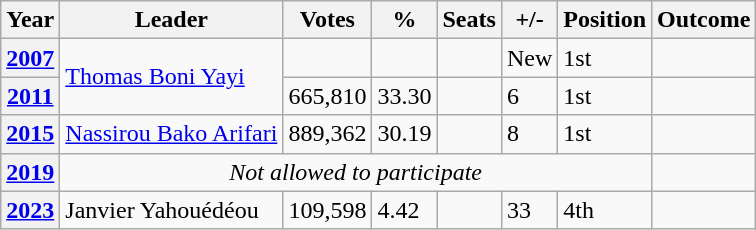<table class=wikitable>
<tr>
<th>Year</th>
<th>Leader</th>
<th>Votes</th>
<th>%</th>
<th>Seats</th>
<th>+/-</th>
<th>Position</th>
<th>Outcome</th>
</tr>
<tr>
<th><a href='#'>2007</a></th>
<td rowspan=2><a href='#'>Thomas Boni Yayi</a></td>
<td></td>
<td></td>
<td></td>
<td>New</td>
<td>1st</td>
<td></td>
</tr>
<tr>
<th><a href='#'>2011</a></th>
<td>665,810</td>
<td>33.30</td>
<td></td>
<td> 6</td>
<td> 1st</td>
<td></td>
</tr>
<tr>
<th><a href='#'>2015</a></th>
<td><a href='#'>Nassirou Bako Arifari</a></td>
<td>889,362</td>
<td>30.19</td>
<td></td>
<td> 8</td>
<td> 1st</td>
<td></td>
</tr>
<tr>
<th><a href='#'>2019</a></th>
<td colspan=6 align=center><em>Not allowed to participate</em></td>
<td></td>
</tr>
<tr>
<th><a href='#'>2023</a></th>
<td>Janvier Yahouédéou</td>
<td>109,598</td>
<td>4.42</td>
<td></td>
<td> 33</td>
<td> 4th</td>
<td></td>
</tr>
</table>
